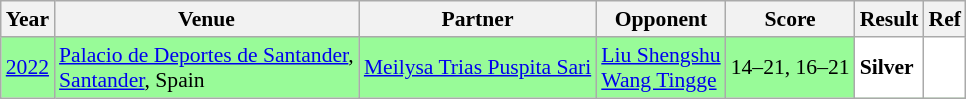<table class="sortable wikitable" style="font-size: 90%;">
<tr>
<th>Year</th>
<th>Venue</th>
<th>Partner</th>
<th>Opponent</th>
<th>Score</th>
<th>Result</th>
<th>Ref</th>
</tr>
<tr style="background:#98FB98">
<td align="center"><a href='#'>2022</a></td>
<td align="left"><a href='#'>Palacio de Deportes de Santander</a>,<br><a href='#'>Santander</a>, Spain</td>
<td align="left"> <a href='#'>Meilysa Trias Puspita Sari</a></td>
<td align="left"> <a href='#'>Liu Shengshu</a><br> <a href='#'>Wang Tingge</a></td>
<td align="left">14–21, 16–21</td>
<td style="text-align:left; background:white"> <strong>Silver</strong></td>
<td style="text-align:center; background:white"></td>
</tr>
</table>
